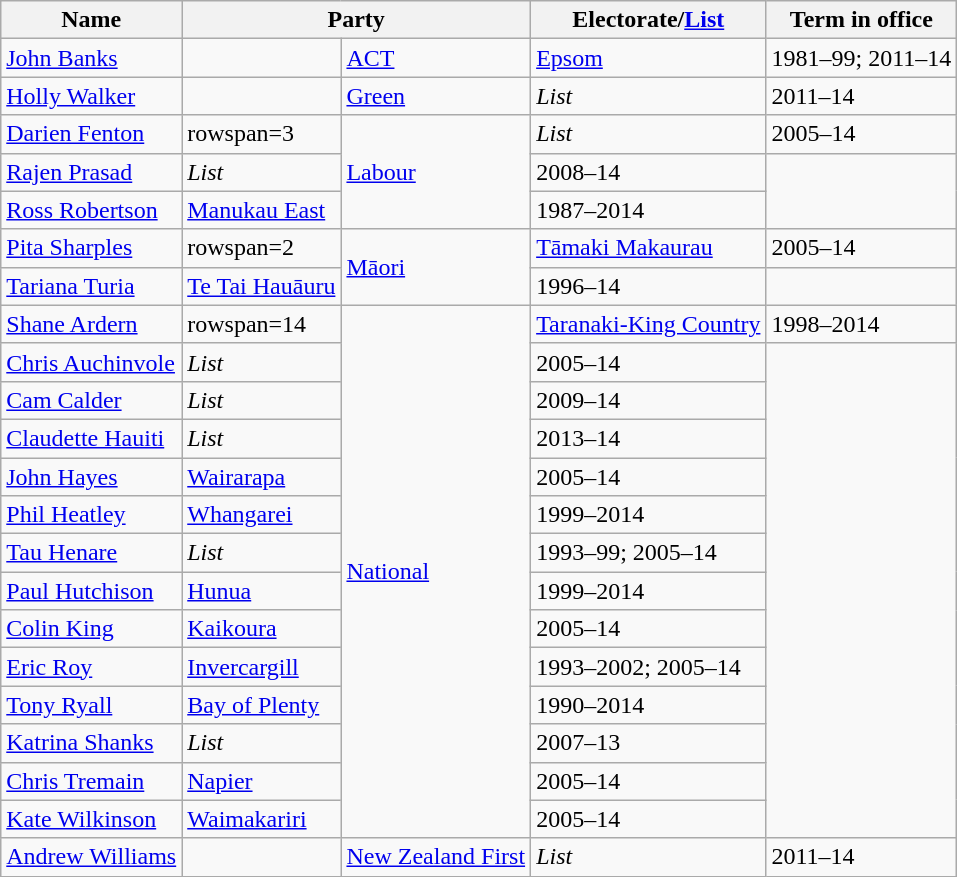<table class=wikitable>
<tr>
<th>Name</th>
<th colspan=2>Party</th>
<th>Electorate/<a href='#'>List</a></th>
<th>Term in office</th>
</tr>
<tr>
<td><a href='#'>John Banks</a></td>
<td></td>
<td><a href='#'>ACT</a></td>
<td><a href='#'>Epsom</a></td>
<td>1981–99; 2011–14</td>
</tr>
<tr>
<td><a href='#'>Holly Walker</a></td>
<td></td>
<td><a href='#'>Green</a></td>
<td><em>List</em></td>
<td>2011–14</td>
</tr>
<tr>
<td><a href='#'>Darien Fenton</a></td>
<td>rowspan=3 </td>
<td rowspan=3><a href='#'>Labour</a></td>
<td><em>List</em></td>
<td>2005–14</td>
</tr>
<tr>
<td><a href='#'>Rajen Prasad</a></td>
<td><em>List</em></td>
<td>2008–14</td>
</tr>
<tr>
<td><a href='#'>Ross Robertson</a></td>
<td><a href='#'>Manukau East</a></td>
<td>1987–2014</td>
</tr>
<tr>
<td><a href='#'>Pita Sharples</a></td>
<td>rowspan=2 </td>
<td rowspan=2><a href='#'>Māori</a></td>
<td><a href='#'>Tāmaki Makaurau</a></td>
<td>2005–14</td>
</tr>
<tr>
<td><a href='#'>Tariana Turia</a></td>
<td><a href='#'>Te Tai Hauāuru</a></td>
<td>1996–14</td>
</tr>
<tr>
<td><a href='#'>Shane Ardern</a></td>
<td>rowspan=14 </td>
<td rowspan=14><a href='#'>National</a></td>
<td><a href='#'>Taranaki-King Country</a></td>
<td>1998–2014</td>
</tr>
<tr>
<td><a href='#'>Chris Auchinvole</a></td>
<td><em>List</em></td>
<td>2005–14</td>
</tr>
<tr>
<td><a href='#'>Cam Calder</a></td>
<td><em>List</em></td>
<td>2009–14</td>
</tr>
<tr>
<td><a href='#'>Claudette Hauiti</a></td>
<td><em>List</em></td>
<td>2013–14</td>
</tr>
<tr>
<td><a href='#'>John Hayes</a></td>
<td><a href='#'>Wairarapa</a></td>
<td>2005–14</td>
</tr>
<tr>
<td><a href='#'>Phil Heatley</a></td>
<td><a href='#'>Whangarei</a></td>
<td>1999–2014</td>
</tr>
<tr>
<td><a href='#'>Tau Henare</a></td>
<td><em>List</em></td>
<td>1993–99; 2005–14</td>
</tr>
<tr>
<td><a href='#'>Paul Hutchison</a></td>
<td><a href='#'>Hunua</a></td>
<td>1999–2014</td>
</tr>
<tr>
<td><a href='#'>Colin King</a></td>
<td><a href='#'>Kaikoura</a></td>
<td>2005–14</td>
</tr>
<tr>
<td><a href='#'>Eric Roy</a></td>
<td><a href='#'>Invercargill</a></td>
<td>1993–2002; 2005–14</td>
</tr>
<tr>
<td><a href='#'>Tony Ryall</a></td>
<td><a href='#'>Bay of Plenty</a></td>
<td>1990–2014</td>
</tr>
<tr>
<td><a href='#'>Katrina Shanks</a></td>
<td><em>List</em></td>
<td>2007–13</td>
</tr>
<tr>
<td><a href='#'>Chris Tremain</a></td>
<td><a href='#'>Napier</a></td>
<td>2005–14</td>
</tr>
<tr>
<td><a href='#'>Kate Wilkinson</a></td>
<td><a href='#'>Waimakariri</a></td>
<td>2005–14</td>
</tr>
<tr>
<td><a href='#'>Andrew Williams</a></td>
<td></td>
<td><a href='#'>New Zealand First</a></td>
<td><em>List</em></td>
<td>2011–14</td>
</tr>
</table>
